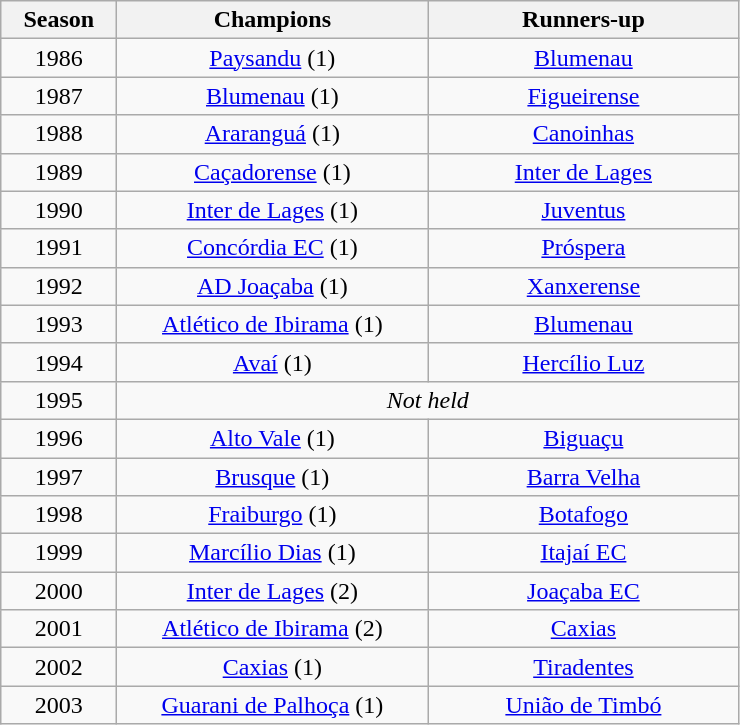<table class="wikitable" style="text-align:center; margin-left:1em;">
<tr>
<th style="width:70px">Season</th>
<th style="width:200px">Champions</th>
<th style="width:200px">Runners-up</th>
</tr>
<tr>
<td>1986</td>
<td><a href='#'>Paysandu</a> (1)</td>
<td><a href='#'>Blumenau</a></td>
</tr>
<tr>
<td>1987</td>
<td><a href='#'>Blumenau</a> (1)</td>
<td><a href='#'>Figueirense</a></td>
</tr>
<tr>
<td>1988</td>
<td><a href='#'>Araranguá</a> (1)</td>
<td><a href='#'>Canoinhas</a></td>
</tr>
<tr>
<td>1989</td>
<td><a href='#'>Caçadorense</a> (1)</td>
<td><a href='#'>Inter de Lages</a></td>
</tr>
<tr>
<td>1990</td>
<td><a href='#'>Inter de Lages</a> (1)</td>
<td><a href='#'>Juventus</a></td>
</tr>
<tr>
<td>1991</td>
<td><a href='#'>Concórdia EC</a> (1)</td>
<td><a href='#'>Próspera</a></td>
</tr>
<tr>
<td>1992</td>
<td><a href='#'>AD Joaçaba</a> (1)</td>
<td><a href='#'>Xanxerense</a></td>
</tr>
<tr>
<td>1993</td>
<td><a href='#'>Atlético de Ibirama</a> (1)</td>
<td><a href='#'>Blumenau</a></td>
</tr>
<tr>
<td>1994</td>
<td><a href='#'>Avaí</a> (1)</td>
<td><a href='#'>Hercílio Luz</a></td>
</tr>
<tr>
<td>1995</td>
<td colspan=2><em>Not held</em></td>
</tr>
<tr>
<td>1996</td>
<td><a href='#'>Alto Vale</a> (1)</td>
<td><a href='#'>Biguaçu</a></td>
</tr>
<tr>
<td>1997</td>
<td><a href='#'>Brusque</a> (1)</td>
<td><a href='#'>Barra Velha</a></td>
</tr>
<tr>
<td>1998</td>
<td><a href='#'>Fraiburgo</a> (1)</td>
<td><a href='#'>Botafogo</a></td>
</tr>
<tr>
<td>1999</td>
<td><a href='#'>Marcílio Dias</a> (1)</td>
<td><a href='#'>Itajaí EC</a></td>
</tr>
<tr>
<td>2000</td>
<td><a href='#'>Inter de Lages</a> (2)</td>
<td><a href='#'>Joaçaba EC</a></td>
</tr>
<tr>
<td>2001</td>
<td><a href='#'>Atlético de Ibirama</a> (2)</td>
<td><a href='#'>Caxias</a></td>
</tr>
<tr>
<td>2002</td>
<td><a href='#'>Caxias</a> (1)</td>
<td><a href='#'>Tiradentes</a></td>
</tr>
<tr>
<td>2003</td>
<td><a href='#'>Guarani de Palhoça</a> (1)</td>
<td><a href='#'>União de Timbó</a></td>
</tr>
</table>
